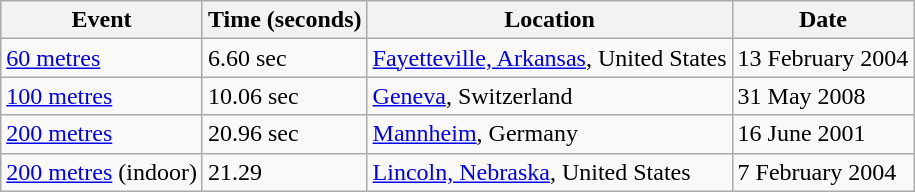<table class="wikitable">
<tr>
<th>Event</th>
<th>Time (seconds)</th>
<th>Location</th>
<th>Date</th>
</tr>
<tr>
<td><a href='#'>60 metres</a></td>
<td>6.60 sec</td>
<td><a href='#'>Fayetteville, Arkansas</a>, United States</td>
<td>13 February 2004</td>
</tr>
<tr>
<td><a href='#'>100 metres</a></td>
<td>10.06 sec</td>
<td><a href='#'>Geneva</a>, Switzerland</td>
<td>31 May 2008</td>
</tr>
<tr>
<td><a href='#'>200 metres</a></td>
<td>20.96 sec</td>
<td><a href='#'>Mannheim</a>, Germany</td>
<td>16 June 2001</td>
</tr>
<tr>
<td><a href='#'>200 metres</a> (indoor)</td>
<td>21.29</td>
<td><a href='#'>Lincoln, Nebraska</a>, United States</td>
<td>7 February 2004</td>
</tr>
</table>
